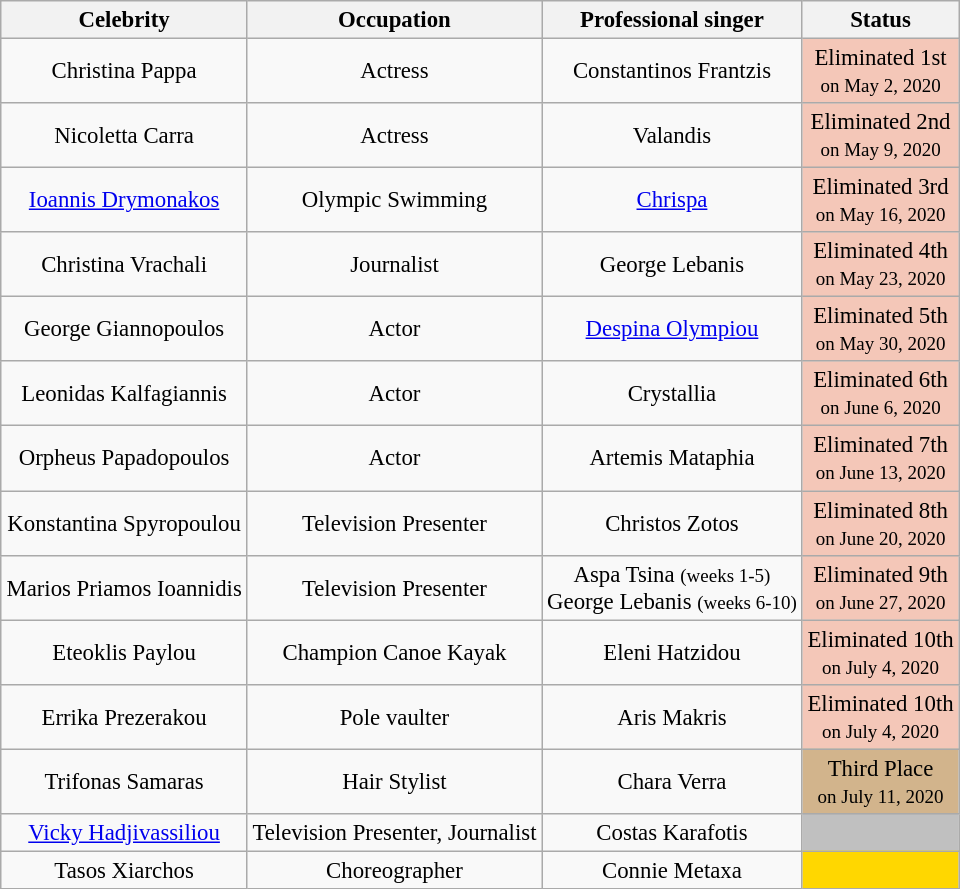<table class="wikitable" style="margin:auto; text-align:center; font-size:95%;">
<tr>
<th>Celebrity</th>
<th>Occupation</th>
<th>Professional singer</th>
<th>Status</th>
</tr>
<tr>
<td>Christina Pappa</td>
<td>Actress</td>
<td>Constantinos Frantzis</td>
<td style="background:#f4c7b8;">Eliminated 1st<br><small>on May 2, 2020</small></td>
</tr>
<tr>
<td>Nicoletta Carra</td>
<td>Actress</td>
<td>Valandis</td>
<td style="background:#f4c7b8;">Eliminated 2nd<br><small>on May 9, 2020</small></td>
</tr>
<tr>
<td><a href='#'>Ioannis Drymonakos</a></td>
<td>Olympic Swimming</td>
<td><a href='#'>Chrispa</a></td>
<td style="background:#f4c7b8;">Eliminated 3rd<br><small>on May 16, 2020</small></td>
</tr>
<tr>
<td>Christina Vrachali</td>
<td>Journalist</td>
<td>George Lebanis</td>
<td style="background:#f4c7b8;">Eliminated 4th<br><small>on May 23, 2020</small></td>
</tr>
<tr>
<td>George Giannopoulos</td>
<td>Actor</td>
<td><a href='#'>Despina Olympiou</a></td>
<td style="background:#f4c7b8;">Eliminated 5th<br><small>on May 30, 2020</small></td>
</tr>
<tr>
<td>Leonidas Kalfagiannis</td>
<td>Actor</td>
<td>Crystallia</td>
<td style="background:#f4c7b8;">Eliminated 6th<br><small>on June 6, 2020</small></td>
</tr>
<tr>
<td>Orpheus Papadopoulos</td>
<td>Actor</td>
<td>Artemis Mataphia</td>
<td style="background:#f4c7b8;">Eliminated 7th<br><small>on June 13, 2020</small></td>
</tr>
<tr>
<td>Konstantina Spyropoulou</td>
<td>Television Presenter</td>
<td>Christos Zotos</td>
<td style="background:#f4c7b8;">Eliminated 8th<br><small>on June 20, 2020</small></td>
</tr>
<tr>
<td>Marios Priamos Ioannidis</td>
<td>Television Presenter</td>
<td>Aspa Tsina <small>(weeks 1-5)</small><br>George Lebanis <small>(weeks 6-10)</small></td>
<td style="background:#f4c7b8;">Eliminated 9th<br><small>on June 27, 2020</small></td>
</tr>
<tr>
<td>Eteoklis Paylou</td>
<td>Champion Canoe Kayak</td>
<td>Eleni Hatzidou</td>
<td style="background:#f4c7b8;">Eliminated 10th<br><small>on July 4, 2020</small></td>
</tr>
<tr>
<td>Errika Prezerakou</td>
<td>Pole vaulter</td>
<td>Aris Makris</td>
<td style="background:#f4c7b8;">Eliminated 10th<br><small>on July 4, 2020</small></td>
</tr>
<tr>
<td>Trifonas Samaras</td>
<td>Hair Stylist</td>
<td>Chara Verra</td>
<td style="background:tan;">Third Place<br><small>on July 11, 2020</small></td>
</tr>
<tr>
<td><a href='#'>Vicky Hadjivassiliou</a></td>
<td>Television Presenter, Journalist</td>
<td>Costas Karafotis</td>
<td bgcolor="silver"></td>
</tr>
<tr>
<td>Tasos Xiarchos</td>
<td>Choreographer</td>
<td>Connie Metaxa</td>
<td bgcolor="gold"></td>
</tr>
</table>
